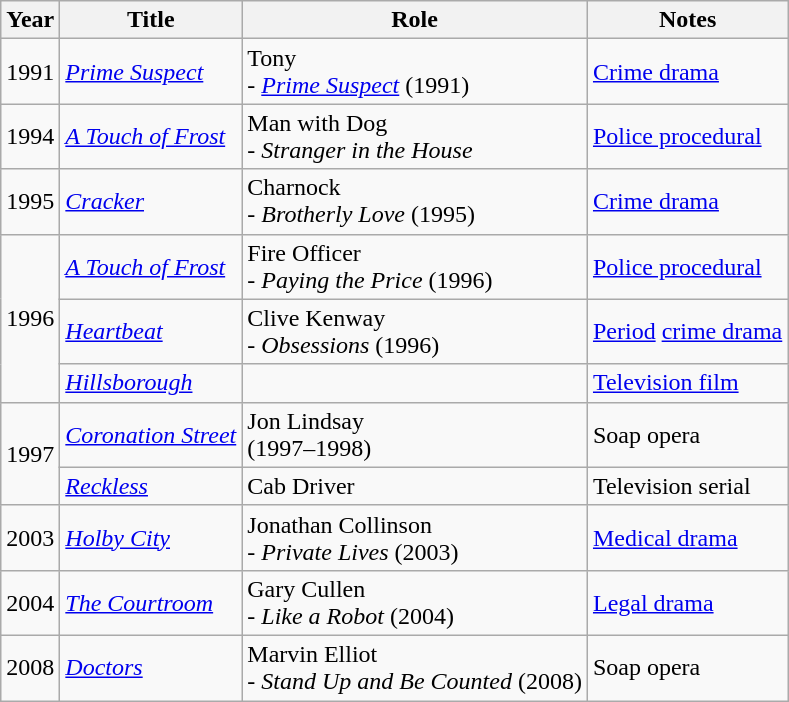<table class="wikitable">
<tr>
<th>Year</th>
<th>Title</th>
<th>Role</th>
<th>Notes</th>
</tr>
<tr>
<td rowspan="1">1991</td>
<td><em><a href='#'>Prime Suspect</a></em></td>
<td>Tony<br>- <em><a href='#'>Prime Suspect</a></em> (1991)</td>
<td><a href='#'>Crime drama</a></td>
</tr>
<tr>
<td rowspan="1">1994</td>
<td><em><a href='#'>A Touch of Frost</a></em></td>
<td>Man with Dog<br>- <em>Stranger in the House</em></td>
<td><a href='#'>Police procedural</a></td>
</tr>
<tr>
<td rowspan="1">1995</td>
<td><em><a href='#'>Cracker</a></em></td>
<td>Charnock<br>- <em>Brotherly Love</em> (1995)</td>
<td><a href='#'>Crime drama</a></td>
</tr>
<tr>
<td rowspan="3">1996</td>
<td><em><a href='#'>A Touch of Frost</a></em></td>
<td>Fire Officer<br>- <em>Paying the Price</em> (1996)</td>
<td><a href='#'>Police procedural</a></td>
</tr>
<tr>
<td><em><a href='#'>Heartbeat</a></em></td>
<td>Clive Kenway<br>- <em>Obsessions</em> (1996)</td>
<td><a href='#'>Period</a> <a href='#'>crime drama</a></td>
</tr>
<tr>
<td><em><a href='#'>Hillsborough</a></em></td>
<td></td>
<td><a href='#'>Television film</a></td>
</tr>
<tr>
<td rowspan="2">1997</td>
<td><em><a href='#'>Coronation Street</a></em></td>
<td>Jon Lindsay<br> (1997–1998)</td>
<td>Soap opera</td>
</tr>
<tr>
<td><em><a href='#'>Reckless</a></em></td>
<td>Cab Driver</td>
<td>Television serial</td>
</tr>
<tr>
<td rowspan="1">2003</td>
<td><em><a href='#'>Holby City</a></em></td>
<td>Jonathan Collinson <br>- <em>Private Lives</em> (2003)</td>
<td><a href='#'>Medical drama</a></td>
</tr>
<tr>
<td rowspan="1">2004</td>
<td><em><a href='#'>The Courtroom</a></em></td>
<td>Gary Cullen<br>- <em>Like a Robot</em> (2004)</td>
<td><a href='#'>Legal drama</a></td>
</tr>
<tr>
<td rowspan="1">2008</td>
<td><em><a href='#'>Doctors</a></em></td>
<td>Marvin Elliot <br>- <em>Stand Up and Be Counted </em> (2008)</td>
<td>Soap opera</td>
</tr>
</table>
